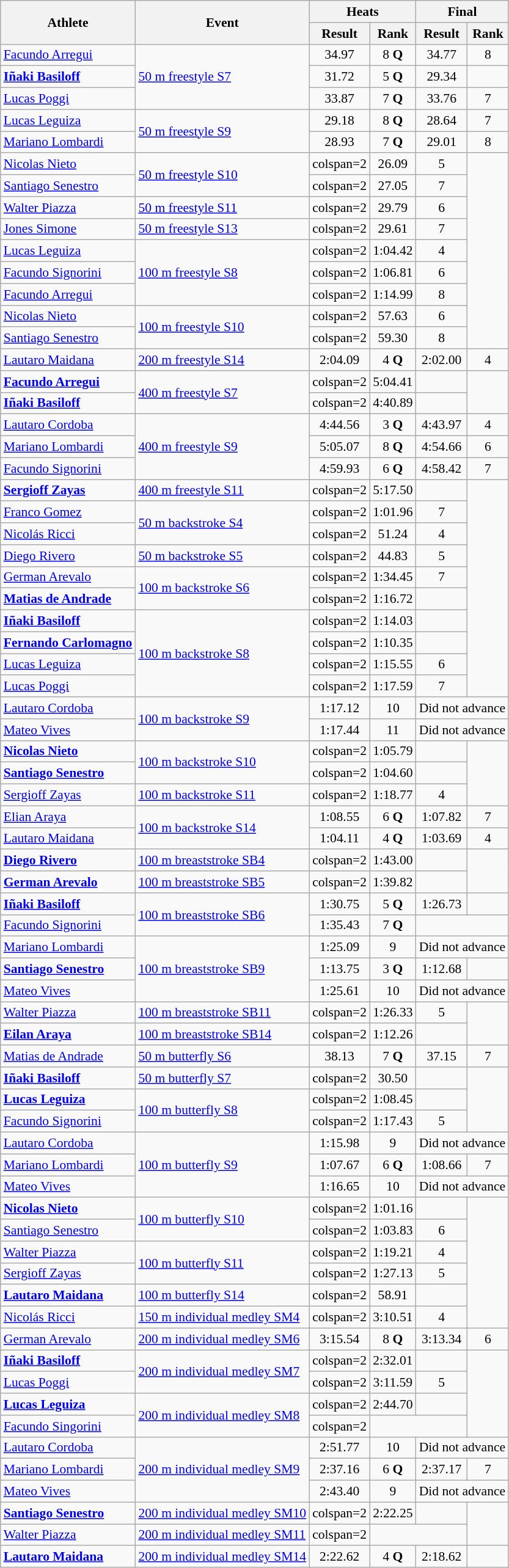<table class=wikitable style="font-size:90%">
<tr>
<th rowspan="2">Athlete</th>
<th rowspan="2">Event</th>
<th colspan="2">Heats</th>
<th colspan="2">Final</th>
</tr>
<tr>
<th>Result</th>
<th>Rank</th>
<th>Result</th>
<th>Rank</th>
</tr>
<tr align=center>
<td align=left><a href='#'>Facundo Arregui</a></td>
<td align=left rowspan=3><a href='#'>50 m freestyle S7</a></td>
<td>34.97</td>
<td>8 <strong>Q</strong></td>
<td>34.77</td>
<td>8</td>
</tr>
<tr align=center>
<td align=left><strong><a href='#'>Iñaki Basiloff</a></strong></td>
<td>31.72</td>
<td>5 <strong>Q</strong></td>
<td>29.34</td>
<td></td>
</tr>
<tr align=center>
<td align=left><a href='#'>Lucas Poggi</a></td>
<td>33.87</td>
<td>7 <strong>Q</strong></td>
<td>33.76</td>
<td>7</td>
</tr>
<tr align=center>
<td align=left><a href='#'>Lucas Leguiza</a></td>
<td align=left rowspan=2><a href='#'>50 m freestyle S9</a></td>
<td>29.18</td>
<td>8 <strong>Q</strong></td>
<td>28.64</td>
<td>7</td>
</tr>
<tr align=center>
<td align=left><a href='#'>Mariano Lombardi</a></td>
<td>28.93</td>
<td>7 <strong>Q</strong></td>
<td>29.01</td>
<td>8</td>
</tr>
<tr align=center>
<td align=left><a href='#'>Nicolas Nieto</a></td>
<td align=left rowspan=2><a href='#'>50 m freestyle S10</a></td>
<td>colspan=2 </td>
<td>26.09</td>
<td>5</td>
</tr>
<tr align=center>
<td align=left><a href='#'>Santiago Senestro</a></td>
<td>colspan=2 </td>
<td>27.05</td>
<td>7</td>
</tr>
<tr align=center>
<td align=left><a href='#'>Walter Piazza</a></td>
<td align=left><a href='#'>50 m freestyle S11</a></td>
<td>colspan=2 </td>
<td>29.79</td>
<td>6</td>
</tr>
<tr align=center>
<td align=left><a href='#'>Jones Simone</a></td>
<td align=left><a href='#'>50 m freestyle S13</a></td>
<td>colspan=2 </td>
<td>29.61</td>
<td>7</td>
</tr>
<tr align=center>
<td align=left><a href='#'>Lucas Leguiza</a></td>
<td align=left rowspan=3><a href='#'>100 m freestyle S8</a></td>
<td>colspan=2 </td>
<td>1:04.42</td>
<td>4</td>
</tr>
<tr align=center>
<td align=left><a href='#'>Facundo Signorini</a></td>
<td>colspan=2 </td>
<td>1:06.81</td>
<td>6</td>
</tr>
<tr align=center>
<td align=left><a href='#'>Facundo Arregui</a></td>
<td>colspan=2 </td>
<td>1:14.99</td>
<td>8</td>
</tr>
<tr align=center>
<td align=left><a href='#'>Nicolas Nieto</a></td>
<td align=left rowspan=2><a href='#'>100 m freestyle S10</a></td>
<td>colspan=2 </td>
<td>57.63</td>
<td>6</td>
</tr>
<tr align=center>
<td align=left><a href='#'>Santiago Senestro</a></td>
<td>colspan=2 </td>
<td>59.30</td>
<td>8</td>
</tr>
<tr align=center>
<td align=left><a href='#'>Lautaro Maidana</a></td>
<td align=left><a href='#'>200 m freestyle S14</a></td>
<td>2:04.09</td>
<td>4 <strong>Q</strong></td>
<td>2:02.00</td>
<td>4</td>
</tr>
<tr align=center>
<td align=left><strong><a href='#'>Facundo Arregui</a></strong></td>
<td align=left rowspan=2><a href='#'>400 m freestyle S7</a></td>
<td>colspan=2 </td>
<td>5:04.41</td>
<td></td>
</tr>
<tr align=center>
<td align=left><strong><a href='#'>Iñaki Basiloff</a></strong></td>
<td>colspan=2 </td>
<td>4:40.89</td>
<td></td>
</tr>
<tr align=center>
<td align=left><a href='#'>Lautaro Cordoba</a></td>
<td align=left rowspan=3><a href='#'>400 m freestyle S9</a></td>
<td>4:44.56</td>
<td>3 <strong>Q</strong></td>
<td>4:43.97</td>
<td>4</td>
</tr>
<tr align=center>
<td align=left><a href='#'>Mariano Lombardi</a></td>
<td>5:05.07</td>
<td>8 <strong>Q</strong></td>
<td>4:54.66</td>
<td>6</td>
</tr>
<tr align=center>
<td align=left><a href='#'>Facundo Signorini</a></td>
<td>4:59.93</td>
<td>6 <strong>Q</strong></td>
<td>4:58.42</td>
<td>7</td>
</tr>
<tr align=center>
<td align=left><strong><a href='#'>Sergioff Zayas</a></strong></td>
<td align=left><a href='#'>400 m freestyle S11</a></td>
<td>colspan=2 </td>
<td>5:17.50</td>
<td></td>
</tr>
<tr align=center>
<td align=left><a href='#'>Franco Gomez</a></td>
<td align=left rowspan=2><a href='#'>50 m backstroke S4</a></td>
<td>colspan=2 </td>
<td>1:01.96</td>
<td>7</td>
</tr>
<tr align=center>
<td align=left><a href='#'>Nicolás Ricci</a></td>
<td>colspan=2 </td>
<td>51.24</td>
<td>4</td>
</tr>
<tr align=center>
<td align=left><a href='#'>Diego Rivero</a></td>
<td align=left><a href='#'>50 m backstroke S5</a></td>
<td>colspan=2 </td>
<td>44.83</td>
<td>5</td>
</tr>
<tr align=center>
<td align=left><a href='#'>German Arevalo</a></td>
<td align=left rowspan=2><a href='#'>100 m backstroke S6</a></td>
<td>colspan=2 </td>
<td>1:34.45</td>
<td>7</td>
</tr>
<tr align=center>
<td align=left><strong><a href='#'>Matias de Andrade</a></strong></td>
<td>colspan=2 </td>
<td>1:16.72</td>
<td></td>
</tr>
<tr align=center>
<td align=left><strong><a href='#'>Iñaki Basiloff</a></strong></td>
<td align=left rowspan=4><a href='#'>100 m backstroke S8</a></td>
<td>colspan=2 </td>
<td>1:14.03</td>
<td></td>
</tr>
<tr align=center>
<td align=left><strong><a href='#'>Fernando Carlomagno</a></strong></td>
<td>colspan=2 </td>
<td>1:10.35</td>
<td></td>
</tr>
<tr align=center>
<td align=left><a href='#'>Lucas Leguiza</a></td>
<td>colspan=2 </td>
<td>1:15.55</td>
<td>6</td>
</tr>
<tr align=center>
<td align=left><a href='#'>Lucas Poggi</a></td>
<td>colspan=2 </td>
<td>1:17.59</td>
<td>7</td>
</tr>
<tr align=center>
<td align=left><a href='#'>Lautaro Cordoba</a></td>
<td align=left rowspan=2><a href='#'>100 m backstroke S9</a></td>
<td>1:17.12</td>
<td>10</td>
<td colspan=2>Did not advance</td>
</tr>
<tr align=center>
<td align=left><a href='#'>Mateo Vives</a></td>
<td>1:17.44</td>
<td>11</td>
<td colspan=2>Did not advance</td>
</tr>
<tr align=center>
<td align=left><strong><a href='#'>Nicolas Nieto</a></strong></td>
<td align=left rowspan=2><a href='#'>100 m backstroke S10</a></td>
<td>colspan=2 </td>
<td>1:05.79</td>
<td></td>
</tr>
<tr align=center>
<td align=left><strong><a href='#'>Santiago Senestro</a></strong></td>
<td>colspan=2 </td>
<td>1:04.60</td>
<td></td>
</tr>
<tr align=center>
<td align=left><a href='#'>Sergioff Zayas</a></td>
<td align=left><a href='#'>100 m backstroke S11</a></td>
<td>colspan=2 </td>
<td>1:18.77</td>
<td>4</td>
</tr>
<tr align=center>
<td align=left><a href='#'>Elian Araya</a></td>
<td align=left rowspan=2><a href='#'>100 m backstroke S14</a></td>
<td>1:08.55</td>
<td>6 <strong>Q</strong></td>
<td>1:07.82</td>
<td>7</td>
</tr>
<tr align=center>
<td align=left><a href='#'>Lautaro Maidana</a></td>
<td>1:04.11</td>
<td>4 <strong>Q</strong></td>
<td>1:03.69</td>
<td>4</td>
</tr>
<tr align=center>
<td align=left><strong><a href='#'>Diego Rivero</a></strong></td>
<td align=left><a href='#'>100 m breaststroke SB4</a></td>
<td>colspan=2 </td>
<td>1:43.00</td>
<td></td>
</tr>
<tr align=center>
<td align=left><strong><a href='#'>German Arevalo</a></strong></td>
<td align=left><a href='#'>100 m breaststroke SB5</a></td>
<td>colspan=2 </td>
<td>1:39.82</td>
<td></td>
</tr>
<tr align=center>
<td align=left><strong><a href='#'>Iñaki Basiloff</a></strong></td>
<td align=left rowspan=2><a href='#'>100 m breaststroke SB6</a></td>
<td>1:30.75</td>
<td>5 <strong>Q</strong></td>
<td>1:26.73</td>
<td></td>
</tr>
<tr align=center>
<td align=left><a href='#'>Facundo Signorini</a></td>
<td>1:35.43</td>
<td>7 <strong>Q</strong></td>
<td colspan="2"></td>
</tr>
<tr align=center>
<td align=left><a href='#'>Mariano Lombardi</a></td>
<td align=left rowspan=3><a href='#'>100 m breaststroke SB9</a></td>
<td>1:25.09</td>
<td>9</td>
<td colspan=2>Did not advance</td>
</tr>
<tr align=center>
<td align=left><strong><a href='#'>Santiago Senestro</a></strong></td>
<td>1:13.75</td>
<td>3 <strong>Q</strong></td>
<td>1:12.68</td>
<td></td>
</tr>
<tr align=center>
<td align=left><a href='#'>Mateo Vives</a></td>
<td>1:25.61</td>
<td>10</td>
<td colspan=2>Did not advance</td>
</tr>
<tr align=center>
<td align=left><a href='#'>Walter Piazza</a></td>
<td align=left><a href='#'>100 m breaststroke SB11</a></td>
<td>colspan=2 </td>
<td>1:26.33</td>
<td>5</td>
</tr>
<tr align=center>
<td align=left><strong><a href='#'>Eilan Araya</a></strong></td>
<td align=left><a href='#'>100 m breaststroke SB14</a></td>
<td>colspan=2 </td>
<td>1:12.26</td>
<td></td>
</tr>
<tr align=center>
<td align=left><a href='#'>Matias de Andrade</a></td>
<td align=left><a href='#'>50 m butterfly S6</a></td>
<td>38.13</td>
<td>7 <strong>Q</strong></td>
<td>37.15</td>
<td>7</td>
</tr>
<tr align=center>
<td align=left><strong><a href='#'>Iñaki Basiloff</a></strong></td>
<td align=left><a href='#'>50 m butterfly S7</a></td>
<td>colspan=2 </td>
<td>30.50</td>
<td></td>
</tr>
<tr align=center>
<td align=left><strong><a href='#'>Lucas Leguiza</a></strong></td>
<td align=left rowspan=2><a href='#'>100 m butterfly S8</a></td>
<td>colspan=2 </td>
<td>1:08.45</td>
<td></td>
</tr>
<tr align=center>
<td align=left><a href='#'>Facundo Signorini</a></td>
<td>colspan=2 </td>
<td>1:17.43</td>
<td>5</td>
</tr>
<tr align=center>
<td align=left><a href='#'>Lautaro Cordoba</a></td>
<td align=left rowspan=3><a href='#'>100 m butterfly S9</a></td>
<td>1:15.98</td>
<td>9</td>
<td colspan=2>Did not advance</td>
</tr>
<tr align=center>
<td align=left><a href='#'>Mariano Lombardi</a></td>
<td>1:07.67</td>
<td>6 <strong>Q</strong></td>
<td>1:08.66</td>
<td>7</td>
</tr>
<tr align=center>
<td align=left><a href='#'>Mateo Vives</a></td>
<td>1:16.65</td>
<td>10</td>
<td colspan=2>Did not advance</td>
</tr>
<tr align=center>
<td align=left><strong><a href='#'>Nicolas Nieto</a></strong></td>
<td align=left rowspan=2><a href='#'>100 m butterfly S10</a></td>
<td>colspan=2 </td>
<td>1:01.16</td>
<td></td>
</tr>
<tr align=center>
<td align=left><a href='#'>Santiago Senestro</a></td>
<td>colspan=2 </td>
<td>1:03.83</td>
<td>6</td>
</tr>
<tr align=center>
<td align=left><a href='#'>Walter Piazza</a></td>
<td align=left rowspan=2><a href='#'>100 m butterfly S11</a></td>
<td>colspan=2 </td>
<td>1:19.21</td>
<td>4</td>
</tr>
<tr align=center>
<td align=left><a href='#'>Sergioff Zayas</a></td>
<td>colspan=2 </td>
<td>1:27.13</td>
<td>5</td>
</tr>
<tr align=center>
<td align=left><strong><a href='#'>Lautaro Maidana</a></strong></td>
<td align=left><a href='#'>100 m butterfly S14</a></td>
<td>colspan=2 </td>
<td>58.91</td>
<td></td>
</tr>
<tr align=center>
<td align=left><a href='#'>Nicolás Ricci</a></td>
<td align=left><a href='#'>150 m individual medley SM4</a></td>
<td>colspan=2 </td>
<td>3:10.51</td>
<td>4</td>
</tr>
<tr align=center>
<td align=left><a href='#'>German Arevalo</a></td>
<td align=left><a href='#'>200 m individual medley SM6</a></td>
<td>3:15.54</td>
<td>8 <strong>Q</strong></td>
<td>3:13.34</td>
<td>6</td>
</tr>
<tr align=center>
<td align=left><strong><a href='#'>Iñaki Basiloff</a></strong></td>
<td align=left rowspan=2><a href='#'>200 m individual medley SM7</a></td>
<td>colspan=2 </td>
<td>2:32.01</td>
<td></td>
</tr>
<tr align=center>
<td align=left><a href='#'>Lucas Poggi</a></td>
<td>colspan=2 </td>
<td>3:11.59</td>
<td>5</td>
</tr>
<tr align=center>
<td align=left><strong><a href='#'>Lucas Leguiza</a></strong></td>
<td align=left rowspan=2><a href='#'>200 m individual medley SM8</a></td>
<td>colspan=2 </td>
<td>2:44.70</td>
<td></td>
</tr>
<tr align=center>
<td align=left><a href='#'>Facundo Singorini</a></td>
<td>colspan=2 </td>
<td colspan=2></td>
</tr>
<tr align=center>
<td align=left><a href='#'>Lautaro Cordoba</a></td>
<td align=left rowspan=3><a href='#'>200 m individual medley SM9</a></td>
<td>2:51.77</td>
<td>10</td>
<td colspan=2>Did not advance</td>
</tr>
<tr align=center>
<td align=left><a href='#'>Mariano Lombardi</a></td>
<td>2:37.16</td>
<td>6 <strong>Q</strong></td>
<td>2:37.17</td>
<td>7</td>
</tr>
<tr align=center>
<td align=left><a href='#'>Mateo Vives</a></td>
<td>2:43.40</td>
<td>9</td>
<td colspan=2>Did not advance</td>
</tr>
<tr align=center>
<td align=left><strong><a href='#'>Santiago Senestro</a></strong></td>
<td align=left><a href='#'>200 m individual medley SM10</a></td>
<td>colspan=2 </td>
<td>2:22.25</td>
<td></td>
</tr>
<tr align=center>
<td align=left><a href='#'>Walter Piazza</a></td>
<td align=left><a href='#'>200 m individual medley SM11</a></td>
<td>colspan=2 </td>
<td colspan=2></td>
</tr>
<tr align=center>
<td align=left><strong><a href='#'>Lautaro Maidana</a></strong></td>
<td align=left><a href='#'>200 m individual medley SM14</a></td>
<td>2:22.62</td>
<td>4 <strong>Q</strong></td>
<td>2:18.62</td>
<td></td>
</tr>
</table>
